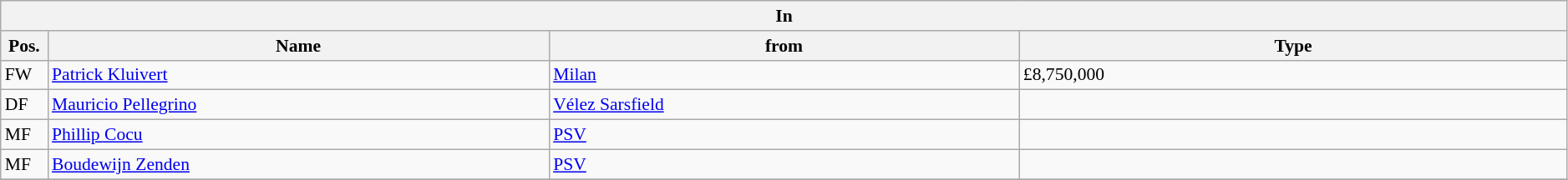<table class="wikitable" style="font-size:90%;width:99%;">
<tr>
<th colspan="4">In</th>
</tr>
<tr>
<th width=3%>Pos.</th>
<th width=32%>Name</th>
<th width=30%>from</th>
<th width=35%>Type</th>
</tr>
<tr>
<td>FW</td>
<td><a href='#'>Patrick Kluivert</a></td>
<td><a href='#'>Milan</a></td>
<td>£8,750,000</td>
</tr>
<tr>
<td>DF</td>
<td><a href='#'>Mauricio Pellegrino</a></td>
<td><a href='#'>Vélez Sarsfield</a></td>
<td></td>
</tr>
<tr>
<td>MF</td>
<td><a href='#'>Phillip Cocu</a></td>
<td><a href='#'>PSV</a></td>
<td></td>
</tr>
<tr>
<td>MF</td>
<td><a href='#'>Boudewijn Zenden</a></td>
<td><a href='#'>PSV</a></td>
<td></td>
</tr>
<tr>
</tr>
</table>
